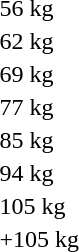<table>
<tr>
<td>56 kg<br></td>
<td></td>
<td></td>
<td></td>
</tr>
<tr>
<td>62 kg<br></td>
<td></td>
<td></td>
<td></td>
</tr>
<tr>
<td>69 kg<br></td>
<td></td>
<td></td>
<td></td>
</tr>
<tr>
<td>77 kg<br></td>
<td></td>
<td></td>
<td></td>
</tr>
<tr>
<td>85 kg<br></td>
<td></td>
<td></td>
<td></td>
</tr>
<tr>
<td>94 kg<br></td>
<td></td>
<td></td>
<td></td>
</tr>
<tr>
<td>105 kg<br></td>
<td></td>
<td></td>
<td></td>
</tr>
<tr>
<td>+105 kg<br></td>
<td></td>
<td></td>
<td></td>
</tr>
</table>
